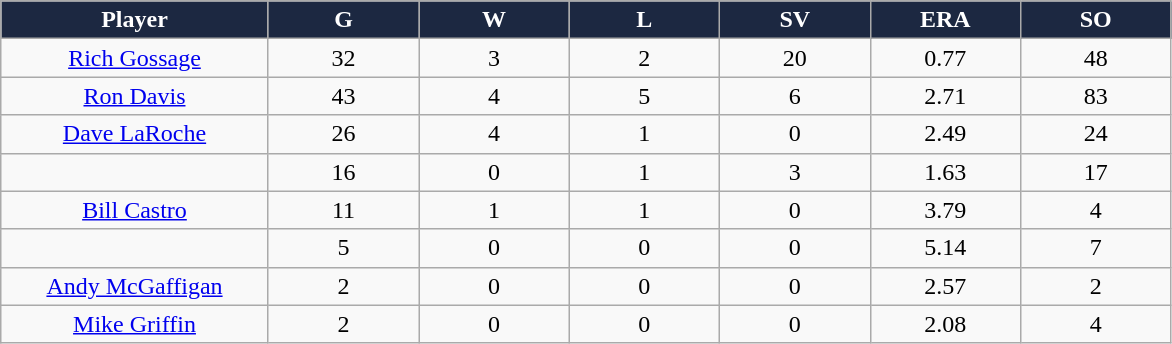<table class="wikitable sortable">
<tr>
<th style="background:#1c2841;color:white;" width="16%">Player</th>
<th style="background:#1c2841;color:white;" width="9%">G</th>
<th style="background:#1c2841;color:white;" width="9%">W</th>
<th style="background:#1c2841;color:white;" width="9%">L</th>
<th style="background:#1c2841;color:white;" width="9%">SV</th>
<th style="background:#1c2841;color:white;" width="9%">ERA</th>
<th style="background:#1c2841;color:white;" width="9%">SO</th>
</tr>
<tr align="center">
<td><a href='#'>Rich Gossage</a></td>
<td>32</td>
<td>3</td>
<td>2</td>
<td>20</td>
<td>0.77</td>
<td>48</td>
</tr>
<tr align=center>
<td><a href='#'>Ron Davis</a></td>
<td>43</td>
<td>4</td>
<td>5</td>
<td>6</td>
<td>2.71</td>
<td>83</td>
</tr>
<tr align=center>
<td><a href='#'>Dave LaRoche</a></td>
<td>26</td>
<td>4</td>
<td>1</td>
<td>0</td>
<td>2.49</td>
<td>24</td>
</tr>
<tr align=center>
<td></td>
<td>16</td>
<td>0</td>
<td>1</td>
<td>3</td>
<td>1.63</td>
<td>17</td>
</tr>
<tr align="center">
<td><a href='#'>Bill Castro</a></td>
<td>11</td>
<td>1</td>
<td>1</td>
<td>0</td>
<td>3.79</td>
<td>4</td>
</tr>
<tr align=center>
<td></td>
<td>5</td>
<td>0</td>
<td>0</td>
<td>0</td>
<td>5.14</td>
<td>7</td>
</tr>
<tr align="center">
<td><a href='#'>Andy McGaffigan</a></td>
<td>2</td>
<td>0</td>
<td>0</td>
<td>0</td>
<td>2.57</td>
<td>2</td>
</tr>
<tr align=center>
<td><a href='#'>Mike Griffin</a></td>
<td>2</td>
<td>0</td>
<td>0</td>
<td>0</td>
<td>2.08</td>
<td>4</td>
</tr>
</table>
